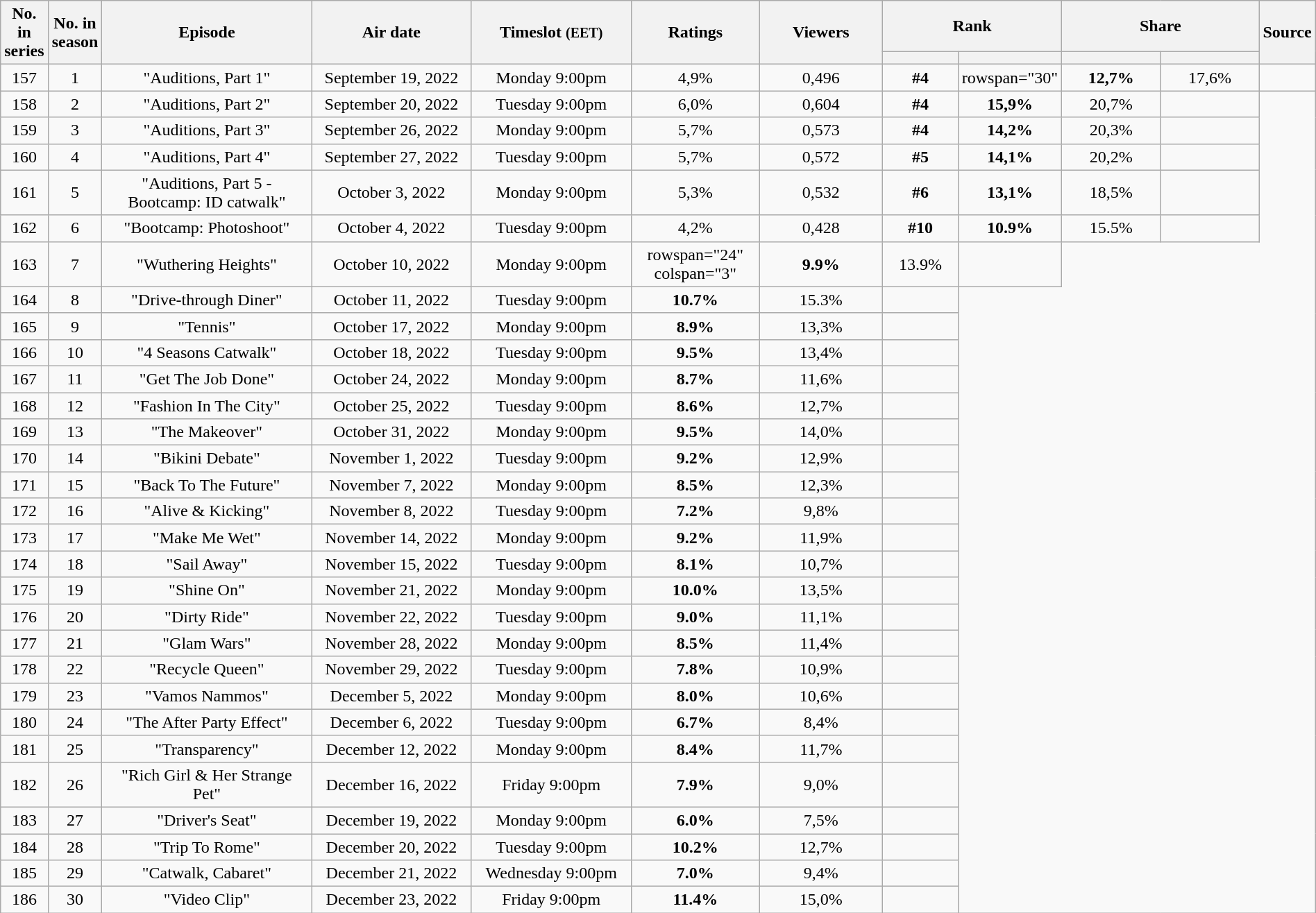<table style="font-size:100%; text-align:center; width: 100%; margin-left: auto; margin-right: auto;" class="wikitable">
<tr>
<th rowspan="2" width="03%">No. in<br>series</th>
<th rowspan="2" width="04%">No. in<br>season</th>
<th rowspan="2" width="17%">Episode</th>
<th rowspan="2" width="13%">Air date</th>
<th rowspan="2" width="13%">Timeslot <small>(EET)</small></th>
<th rowspan="2" width="10%">Ratings</th>
<th rowspan="2" width="10%">Viewers<br><small></small></th>
<th colspan="2" width="12%">Rank</th>
<th colspan="2" width="20%">Share</th>
<th rowspan="2" width="03%">Source</th>
</tr>
<tr style="font-size:85%;">
<th width="06%"></th>
<th width="06%"></th>
<th width="08%"></th>
<th width="08%"></th>
</tr>
<tr>
<td>157</td>
<td>1</td>
<td>"Auditions, Part 1"</td>
<td>September 19, 2022</td>
<td>Monday 9:00pm</td>
<td>4,9%</td>
<td>0,496</td>
<td><strong>#4</strong></td>
<td>rowspan="30" </td>
<td><strong>12,7%</strong></td>
<td>17,6%</td>
<td></td>
</tr>
<tr>
<td>158</td>
<td>2</td>
<td>"Auditions, Part 2"</td>
<td>September 20, 2022</td>
<td>Tuesday 9:00pm</td>
<td>6,0%</td>
<td>0,604</td>
<td><strong>#4</strong></td>
<td><strong>15,9%</strong></td>
<td>20,7%</td>
<td></td>
</tr>
<tr>
<td>159</td>
<td>3</td>
<td>"Auditions, Part 3"</td>
<td>September 26, 2022</td>
<td>Monday 9:00pm</td>
<td>5,7%</td>
<td>0,573</td>
<td><strong>#4</strong></td>
<td><strong>14,2%</strong></td>
<td>20,3%</td>
<td></td>
</tr>
<tr>
<td>160</td>
<td>4</td>
<td>"Auditions, Part 4"</td>
<td>September 27, 2022</td>
<td>Tuesday 9:00pm</td>
<td>5,7%</td>
<td>0,572</td>
<td><strong>#5</strong></td>
<td><strong>14,1%</strong></td>
<td>20,2%</td>
<td></td>
</tr>
<tr>
<td>161</td>
<td>5</td>
<td>"Auditions, Part 5 - Bootcamp: ID catwalk"</td>
<td>October 3, 2022</td>
<td>Monday 9:00pm</td>
<td>5,3%</td>
<td>0,532</td>
<td><strong>#6</strong></td>
<td><strong>13,1%</strong></td>
<td>18,5%</td>
<td></td>
</tr>
<tr>
<td>162</td>
<td>6</td>
<td>"Bootcamp: Photoshoot"</td>
<td>October 4, 2022</td>
<td>Tuesday 9:00pm</td>
<td>4,2%</td>
<td>0,428</td>
<td><strong>#10</strong></td>
<td><strong>10.9%</strong></td>
<td>15.5%</td>
<td></td>
</tr>
<tr>
<td>163</td>
<td>7</td>
<td>"Wuthering Heights"</td>
<td>October 10, 2022</td>
<td>Monday 9:00pm</td>
<td>rowspan="24" colspan="3" </td>
<td><strong>9.9%</strong></td>
<td>13.9%</td>
<td></td>
</tr>
<tr>
<td>164</td>
<td>8</td>
<td>"Drive-through Diner"</td>
<td>October 11, 2022</td>
<td>Tuesday 9:00pm</td>
<td><strong> 10.7%</strong></td>
<td>15.3%</td>
<td></td>
</tr>
<tr>
<td>165</td>
<td>9</td>
<td>"Tennis"</td>
<td>October 17, 2022</td>
<td>Monday 9:00pm</td>
<td><strong>8.9%</strong></td>
<td>13,3%</td>
<td></td>
</tr>
<tr>
<td>166</td>
<td>10</td>
<td>"4 Seasons Catwalk"</td>
<td>October 18, 2022</td>
<td>Tuesday 9:00pm</td>
<td><strong>9.5%</strong></td>
<td>13,4%</td>
<td></td>
</tr>
<tr>
<td>167</td>
<td>11</td>
<td>"Get The Job Done"</td>
<td>October 24, 2022</td>
<td>Monday 9:00pm</td>
<td><strong>8.7%</strong></td>
<td>11,6%</td>
<td></td>
</tr>
<tr>
<td>168</td>
<td>12</td>
<td>"Fashion In The City"</td>
<td>October 25, 2022</td>
<td>Tuesday 9:00pm</td>
<td><strong>8.6%</strong></td>
<td>12,7%</td>
<td></td>
</tr>
<tr>
<td>169</td>
<td>13</td>
<td>"The Makeover"</td>
<td>October 31, 2022</td>
<td>Monday 9:00pm</td>
<td><strong>9.5%</strong></td>
<td>14,0%</td>
<td></td>
</tr>
<tr>
<td>170</td>
<td>14</td>
<td>"Bikini Debate"</td>
<td>November 1, 2022</td>
<td>Tuesday 9:00pm</td>
<td><strong>9.2%</strong></td>
<td>12,9%</td>
<td></td>
</tr>
<tr>
<td>171</td>
<td>15</td>
<td>"Back To The Future"</td>
<td>November 7, 2022</td>
<td>Monday 9:00pm</td>
<td><strong>8.5%</strong></td>
<td>12,3%</td>
<td></td>
</tr>
<tr>
<td>172</td>
<td>16</td>
<td>"Alive & Kicking"</td>
<td>November 8, 2022</td>
<td>Tuesday 9:00pm</td>
<td><strong>7.2%</strong></td>
<td>9,8%</td>
<td></td>
</tr>
<tr>
<td>173</td>
<td>17</td>
<td>"Make Me Wet"</td>
<td>November 14, 2022</td>
<td>Monday 9:00pm</td>
<td><strong>9.2%</strong></td>
<td>11,9%</td>
<td></td>
</tr>
<tr>
<td>174</td>
<td>18</td>
<td>"Sail Away"</td>
<td>November 15, 2022</td>
<td>Tuesday 9:00pm</td>
<td><strong>8.1%</strong></td>
<td>10,7%</td>
<td></td>
</tr>
<tr>
<td>175</td>
<td>19</td>
<td>"Shine On"</td>
<td>November 21, 2022</td>
<td>Monday 9:00pm</td>
<td><strong>10.0%</strong></td>
<td>13,5%</td>
<td></td>
</tr>
<tr>
<td>176</td>
<td>20</td>
<td>"Dirty Ride"</td>
<td>November 22, 2022</td>
<td>Tuesday 9:00pm</td>
<td><strong>9.0%</strong></td>
<td>11,1%</td>
<td></td>
</tr>
<tr>
<td>177</td>
<td>21</td>
<td>"Glam Wars"</td>
<td>November 28, 2022</td>
<td>Monday 9:00pm</td>
<td><strong>8.5%</strong></td>
<td>11,4%</td>
<td></td>
</tr>
<tr>
<td>178</td>
<td>22</td>
<td>"Recycle Queen"</td>
<td>November 29, 2022</td>
<td>Tuesday 9:00pm</td>
<td><strong>7.8%</strong></td>
<td>10,9%</td>
<td></td>
</tr>
<tr>
<td>179</td>
<td>23</td>
<td>"Vamos Nammos"</td>
<td>December 5, 2022</td>
<td>Monday 9:00pm</td>
<td><strong>8.0%</strong></td>
<td>10,6%</td>
<td></td>
</tr>
<tr>
<td>180</td>
<td>24</td>
<td>"The After Party Effect"</td>
<td>December 6, 2022</td>
<td>Tuesday 9:00pm</td>
<td><strong>6.7%</strong></td>
<td>8,4%</td>
<td></td>
</tr>
<tr>
<td>181</td>
<td>25</td>
<td>"Transparency"</td>
<td>December 12, 2022</td>
<td>Monday 9:00pm</td>
<td><strong>8.4%</strong></td>
<td>11,7%</td>
<td></td>
</tr>
<tr>
<td>182</td>
<td>26</td>
<td>"Rich Girl & Her Strange Pet"</td>
<td>December 16, 2022</td>
<td>Friday 9:00pm</td>
<td><strong>7.9%</strong></td>
<td>9,0%</td>
<td></td>
</tr>
<tr>
<td>183</td>
<td>27</td>
<td>"Driver's Seat"</td>
<td>December 19, 2022</td>
<td>Monday 9:00pm</td>
<td><strong>6.0%</strong></td>
<td>7,5%</td>
<td></td>
</tr>
<tr>
<td>184</td>
<td>28</td>
<td>"Trip To Rome"</td>
<td>December 20, 2022</td>
<td>Tuesday 9:00pm</td>
<td><strong>10.2%</strong></td>
<td>12,7%</td>
<td></td>
</tr>
<tr>
<td>185</td>
<td>29</td>
<td>"Catwalk, Cabaret"</td>
<td>December 21, 2022</td>
<td>Wednesday 9:00pm</td>
<td><strong>7.0%</strong></td>
<td>9,4%</td>
<td></td>
</tr>
<tr>
<td>186</td>
<td>30</td>
<td>"Video Clip"</td>
<td>December 23, 2022</td>
<td>Friday 9:00pm</td>
<td><strong>11.4%</strong></td>
<td>15,0%</td>
<td></td>
</tr>
</table>
